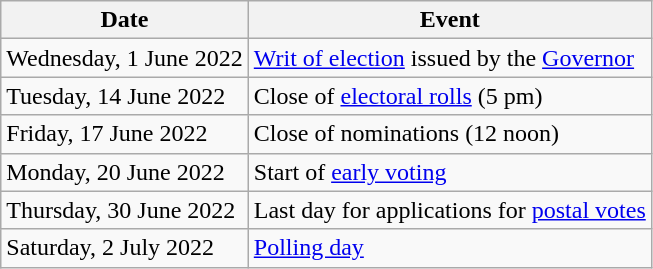<table class="wikitable">
<tr>
<th>Date</th>
<th>Event</th>
</tr>
<tr>
<td>Wednesday, 1 June 2022</td>
<td><a href='#'>Writ of election</a> issued by the <a href='#'>Governor</a></td>
</tr>
<tr>
<td>Tuesday, 14 June 2022</td>
<td>Close of <a href='#'>electoral rolls</a> (5 pm)</td>
</tr>
<tr>
<td>Friday, 17 June 2022</td>
<td>Close of nominations (12 noon)</td>
</tr>
<tr>
<td>Monday, 20 June 2022</td>
<td>Start of <a href='#'>early voting</a></td>
</tr>
<tr>
<td>Thursday, 30 June 2022</td>
<td>Last day for applications for <a href='#'>postal votes</a></td>
</tr>
<tr>
<td>Saturday, 2 July 2022</td>
<td><a href='#'>Polling day</a></td>
</tr>
</table>
